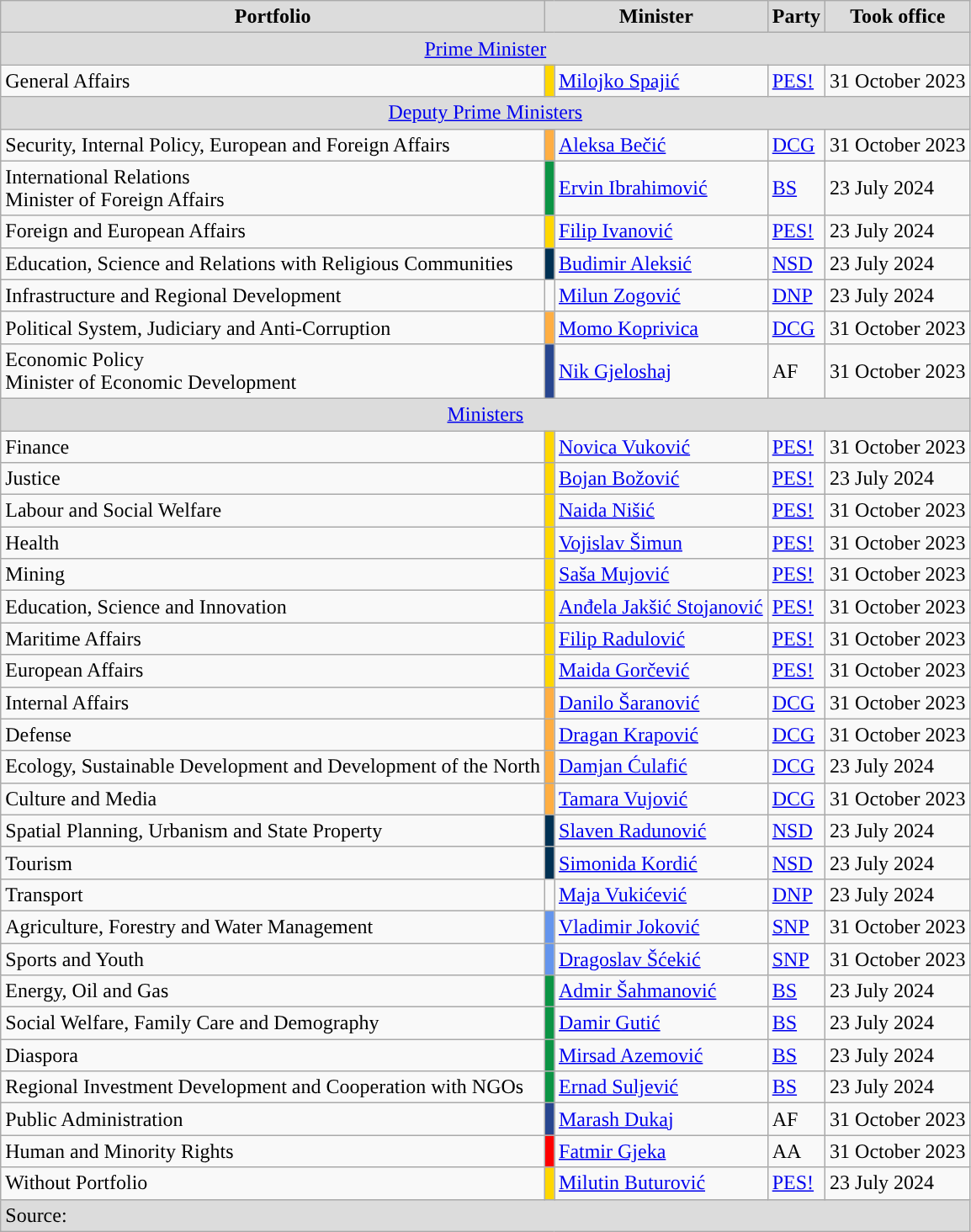<table class="wikitable">
<tr>
<th colspan="1" style="background-color:#DCDCDC;">Portfolio</th>
<th colspan="2" style="background-color:#DCDCDC;">Minister</th>
<th colspan="1" style="background-color:#DCDCDC;">Party</th>
<th colspan="1" style="background-color:#DCDCDC;">Took office</th>
</tr>
<tr>
<td colspan="5" style="text-align: center;background-color:#DCDCDC;"><a href='#'>Prime Minister</a></td>
</tr>
<tr>
<td>General Affairs</td>
<td style="background-color:#FFD700;"></td>
<td><a href='#'>Milojko Spajić</a></td>
<td><a href='#'>PES!</a></td>
<td>31 October 2023</td>
</tr>
<tr>
<td colspan="5" style="text-align: center;background-color:#DCDCDC;"><a href='#'>Deputy Prime Ministers</a></td>
</tr>
<tr>
<td>Security, Internal Policy, European and Foreign Affairs</td>
<td style="background-color:#ffae42;"></td>
<td><a href='#'>Aleksa Bečić</a></td>
<td><a href='#'>DCG</a></td>
<td>31 October 2023</td>
</tr>
<tr>
<td>International Relations <br>Minister of Foreign Affairs</td>
<td style="background-color:#0B9444;"></td>
<td><a href='#'>Ervin Ibrahimović</a></td>
<td><a href='#'>BS</a></td>
<td>23 July 2024</td>
</tr>
<tr>
<td>Foreign and European Affairs</td>
<td style="background-color:#FFD700;"></td>
<td><a href='#'>Filip Ivanović</a></td>
<td><a href='#'>PES!</a></td>
<td>23 July 2024</td>
</tr>
<tr>
<td>Education, Science and Relations with Religious Communities</td>
<td style="background-color:#003153;"></td>
<td><a href='#'>Budimir Aleksić</a></td>
<td><a href='#'>NSD</a></td>
<td>23 July 2024</td>
</tr>
<tr>
<td>Infrastructure and Regional Development</td>
<td style="background-color:"></td>
<td><a href='#'>Milun Zogović</a></td>
<td><a href='#'>DNP</a></td>
<td>23 July 2024</td>
</tr>
<tr>
<td>Political System, Judiciary and Anti-Corruption</td>
<td style="background-color:#ffae42;"></td>
<td><a href='#'>Momo Koprivica</a></td>
<td><a href='#'>DCG</a></td>
<td>31 October 2023</td>
</tr>
<tr>
<td>Economic Policy <br>Minister of Economic Development</td>
<td style="background-color:#28468F;"></td>
<td><a href='#'>Nik Gjeloshaj</a></td>
<td Albanian Forum>AF</td>
<td>31 October 2023</td>
</tr>
<tr>
<td colspan="5" style="text-align: center;background-color:#DCDCDC;"><a href='#'>Ministers</a></td>
</tr>
<tr>
<td>Finance</td>
<td style="background-color:#FFD700;"></td>
<td><a href='#'>Novica Vuković</a></td>
<td><a href='#'>PES!</a></td>
<td>31 October 2023</td>
</tr>
<tr>
<td>Justice</td>
<td style="background-color:#FFD700;"></td>
<td><a href='#'>Bojan Božović</a></td>
<td><a href='#'>PES!</a></td>
<td>23 July 2024</td>
</tr>
<tr>
<td>Labour and Social Welfare</td>
<td style="background-color:#FFD700;"></td>
<td><a href='#'>Naida Nišić</a></td>
<td><a href='#'>PES!</a></td>
<td>31 October 2023</td>
</tr>
<tr>
<td>Health</td>
<td style="background-color:#FFD700;"></td>
<td><a href='#'>Vojislav Šimun</a></td>
<td><a href='#'>PES!</a></td>
<td>31 October 2023</td>
</tr>
<tr>
<td>Mining</td>
<td style="background-color:#FFD700;"></td>
<td><a href='#'>Saša Mujović</a></td>
<td><a href='#'>PES!</a></td>
<td>31 October 2023</td>
</tr>
<tr>
<td>Education, Science and Innovation</td>
<td style="background-color:#FFD700;"></td>
<td><a href='#'>Anđela Jakšić Stojanović</a></td>
<td><a href='#'>PES!</a></td>
<td>31 October 2023</td>
</tr>
<tr>
<td>Maritime Affairs</td>
<td style="background-color:#FFD700;"></td>
<td><a href='#'>Filip Radulović</a></td>
<td><a href='#'>PES!</a></td>
<td>31 October 2023</td>
</tr>
<tr>
<td>European Affairs</td>
<td style="background-color:#FFD700;"></td>
<td><a href='#'>Maida Gorčević</a></td>
<td><a href='#'>PES!</a></td>
<td>31 October 2023</td>
</tr>
<tr>
<td>Internal Affairs</td>
<td style="background-color:#ffae42;"></td>
<td><a href='#'>Danilo Šaranović</a></td>
<td><a href='#'>DCG</a></td>
<td>31 October 2023</td>
</tr>
<tr>
<td>Defense</td>
<td style="background-color:#ffae42;"></td>
<td><a href='#'>Dragan Krapović</a></td>
<td><a href='#'>DCG</a></td>
<td>31 October 2023</td>
</tr>
<tr>
<td>Ecology, Sustainable Development and Development of the North</td>
<td style="background-color:#ffae42;"></td>
<td><a href='#'>Damjan Ćulafić</a></td>
<td><a href='#'>DCG</a></td>
<td>23 July 2024</td>
</tr>
<tr>
<td>Culture and Media</td>
<td style="background-color:#ffae42;"></td>
<td><a href='#'>Tamara Vujović</a></td>
<td><a href='#'>DCG</a></td>
<td>31 October 2023</td>
</tr>
<tr>
<td>Spatial Planning, Urbanism and State Property</td>
<td style="background-color:#003153;"></td>
<td><a href='#'>Slaven Radunović</a></td>
<td><a href='#'>NSD</a></td>
<td>23 July 2024</td>
</tr>
<tr>
<td>Tourism</td>
<td style="background-color:#003153;"></td>
<td><a href='#'>Simonida Kordić</a></td>
<td><a href='#'>NSD</a></td>
<td>23 July 2024</td>
</tr>
<tr>
<td>Transport</td>
<td style="background-color:"></td>
<td><a href='#'>Maja Vukićević</a></td>
<td><a href='#'>DNP</a></td>
<td>23 July 2024</td>
</tr>
<tr>
<td>Agriculture, Forestry and Water Management</td>
<td style="background-color:#6495ed;"></td>
<td><a href='#'>Vladimir Joković</a></td>
<td><a href='#'>SNP</a></td>
<td>31 October 2023</td>
</tr>
<tr>
<td>Sports and Youth</td>
<td style="background-color:#6495ed;"></td>
<td><a href='#'>Dragoslav Šćekić</a></td>
<td><a href='#'>SNP</a></td>
<td>31 October 2023</td>
</tr>
<tr>
<td>Energy, Oil and Gas</td>
<td style="background-color:#0B9444;"></td>
<td><a href='#'>Admir Šahmanović</a></td>
<td><a href='#'>BS</a></td>
<td>23 July 2024</td>
</tr>
<tr>
<td>Social Welfare, Family Care and Demography</td>
<td style="background-color:#0B9444;"></td>
<td><a href='#'>Damir Gutić</a></td>
<td><a href='#'>BS</a></td>
<td>23 July 2024</td>
</tr>
<tr>
<td>Diaspora</td>
<td style="background-color:#0B9444;"></td>
<td><a href='#'>Mirsad Azemović</a></td>
<td><a href='#'>BS</a></td>
<td>23 July 2024</td>
</tr>
<tr>
<td>Regional Investment Development and Cooperation with NGOs</td>
<td style="background-color:#0B9444;"></td>
<td><a href='#'>Ernad Suljević</a></td>
<td><a href='#'>BS</a></td>
<td>23 July 2024</td>
</tr>
<tr>
<td>Public Administration</td>
<td style="background-color:#28468F;"></td>
<td><a href='#'>Marash Dukaj</a></td>
<td Albanian Forum>AF</td>
<td>31 October 2023</td>
</tr>
<tr>
<td>Human and Minority Rights</td>
<td style="background-color:#FE0000;"></td>
<td><a href='#'>Fatmir Gjeka</a></td>
<td Albanian Alliance (Montenegro)>AA</td>
<td>31 October 2023</td>
</tr>
<tr>
<td>Without Portfolio</td>
<td style="background-color:#FFD700;"></td>
<td><a href='#'>Milutin Buturović</a></td>
<td><a href='#'>PES!</a></td>
<td>23 July 2024</td>
</tr>
<tr>
<td colspan="5" style="text-align: left;background-color:#DCDCDC;">Source:</td>
</tr>
</table>
